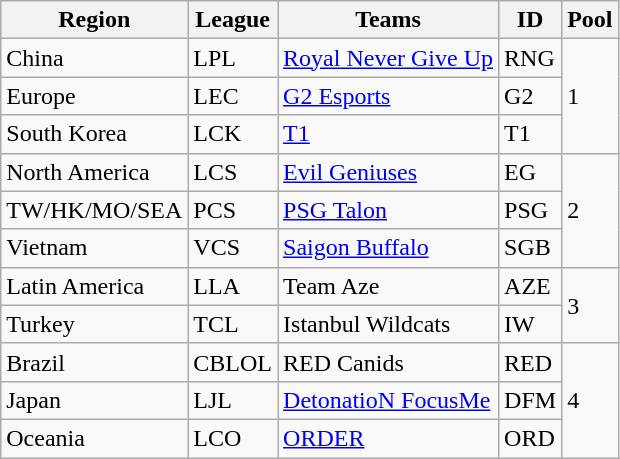<table class="wikitable" style="white-space:nowrap;">
<tr>
<th>Region</th>
<th>League</th>
<th>Teams</th>
<th>ID</th>
<th>Pool</th>
</tr>
<tr>
<td>China</td>
<td title="League of Legends Pro League">LPL</td>
<td><a href='#'>Royal Never Give Up</a></td>
<td>RNG</td>
<td rowspan="3">1</td>
</tr>
<tr>
<td>Europe</td>
<td title="League of Legends European Championship">LEC</td>
<td><a href='#'>G2 Esports</a></td>
<td>G2</td>
</tr>
<tr>
<td>South Korea</td>
<td title="League of Legends Champions Korea">LCK</td>
<td><a href='#'>T1</a></td>
<td>T1</td>
</tr>
<tr>
<td>North America</td>
<td title="League of Legends Championship Series">LCS</td>
<td><a href='#'>Evil Geniuses</a></td>
<td>EG</td>
<td rowspan="3">2</td>
</tr>
<tr>
<td title="Taiwan/Hong Kong/Macau/Southeast Asia">TW/HK/MO/SEA</td>
<td title="Pacific Championship Series">PCS</td>
<td><a href='#'>PSG Talon</a></td>
<td>PSG</td>
</tr>
<tr>
<td>Vietnam</td>
<td title="Vietnam Championship Series">VCS</td>
<td><a href='#'>Saigon Buffalo</a></td>
<td>SGB</td>
</tr>
<tr>
<td>Latin America</td>
<td title="Liga Latinoamérica">LLA</td>
<td>Team Aze</td>
<td>AZE</td>
<td rowspan="2">3</td>
</tr>
<tr>
<td>Turkey</td>
<td title="Turkish Championship League">TCL</td>
<td>Istanbul Wildcats</td>
<td>IW</td>
</tr>
<tr>
<td>Brazil</td>
<td title="Campeonato Brasileiro de League of Legends">CBLOL</td>
<td>RED Canids</td>
<td>RED</td>
<td rowspan="3">4</td>
</tr>
<tr>
<td>Japan</td>
<td title="League of Legends Japan League">LJL</td>
<td><a href='#'>DetonatioN FocusMe</a></td>
<td>DFM</td>
</tr>
<tr>
<td>Oceania</td>
<td title="League of Legends Circuit Oceania">LCO</td>
<td><a href='#'>ORDER</a></td>
<td>ORD</td>
</tr>
</table>
